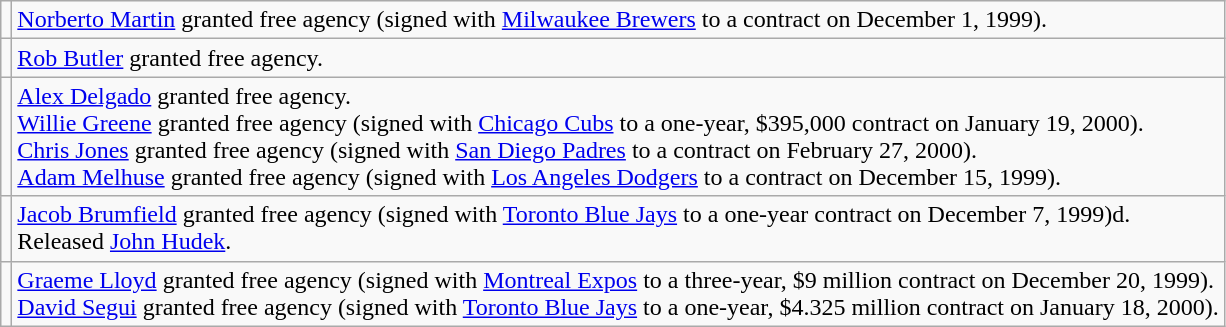<table class="wikitable">
<tr>
<td></td>
<td><a href='#'>Norberto Martin</a> granted free agency (signed with <a href='#'>Milwaukee Brewers</a> to a contract on December 1, 1999).</td>
</tr>
<tr>
<td></td>
<td><a href='#'>Rob Butler</a> granted free agency.</td>
</tr>
<tr>
<td></td>
<td><a href='#'>Alex Delgado</a> granted free agency. <br><a href='#'>Willie Greene</a> granted free agency (signed with <a href='#'>Chicago Cubs</a> to a one-year, $395,000 contract on January 19, 2000). <br><a href='#'>Chris Jones</a> granted free agency (signed with <a href='#'>San Diego Padres</a> to a contract on February 27, 2000). <br><a href='#'>Adam Melhuse</a> granted free agency (signed with <a href='#'>Los Angeles Dodgers</a> to a contract on December 15, 1999).</td>
</tr>
<tr>
<td></td>
<td><a href='#'>Jacob Brumfield</a> granted free agency (signed with <a href='#'>Toronto Blue Jays</a> to a one-year contract on December 7, 1999)d. <br>Released <a href='#'>John Hudek</a>.</td>
</tr>
<tr>
<td></td>
<td><a href='#'>Graeme Lloyd</a> granted free agency (signed with <a href='#'>Montreal Expos</a> to a three-year, $9 million contract on December 20, 1999). <br><a href='#'>David Segui</a> granted free agency (signed with <a href='#'>Toronto Blue Jays</a> to a one-year, $4.325 million contract on January 18, 2000).</td>
</tr>
</table>
